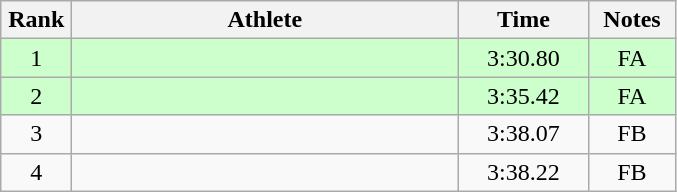<table class=wikitable style="text-align:center">
<tr>
<th width=40>Rank</th>
<th width=250>Athlete</th>
<th width=80>Time</th>
<th width=50>Notes</th>
</tr>
<tr bgcolor="ccffcc">
<td>1</td>
<td align=left></td>
<td>3:30.80</td>
<td>FA</td>
</tr>
<tr bgcolor="ccffcc">
<td>2</td>
<td align=left></td>
<td>3:35.42</td>
<td>FA</td>
</tr>
<tr>
<td>3</td>
<td align=left></td>
<td>3:38.07</td>
<td>FB</td>
</tr>
<tr>
<td>4</td>
<td align=left></td>
<td>3:38.22</td>
<td>FB</td>
</tr>
</table>
